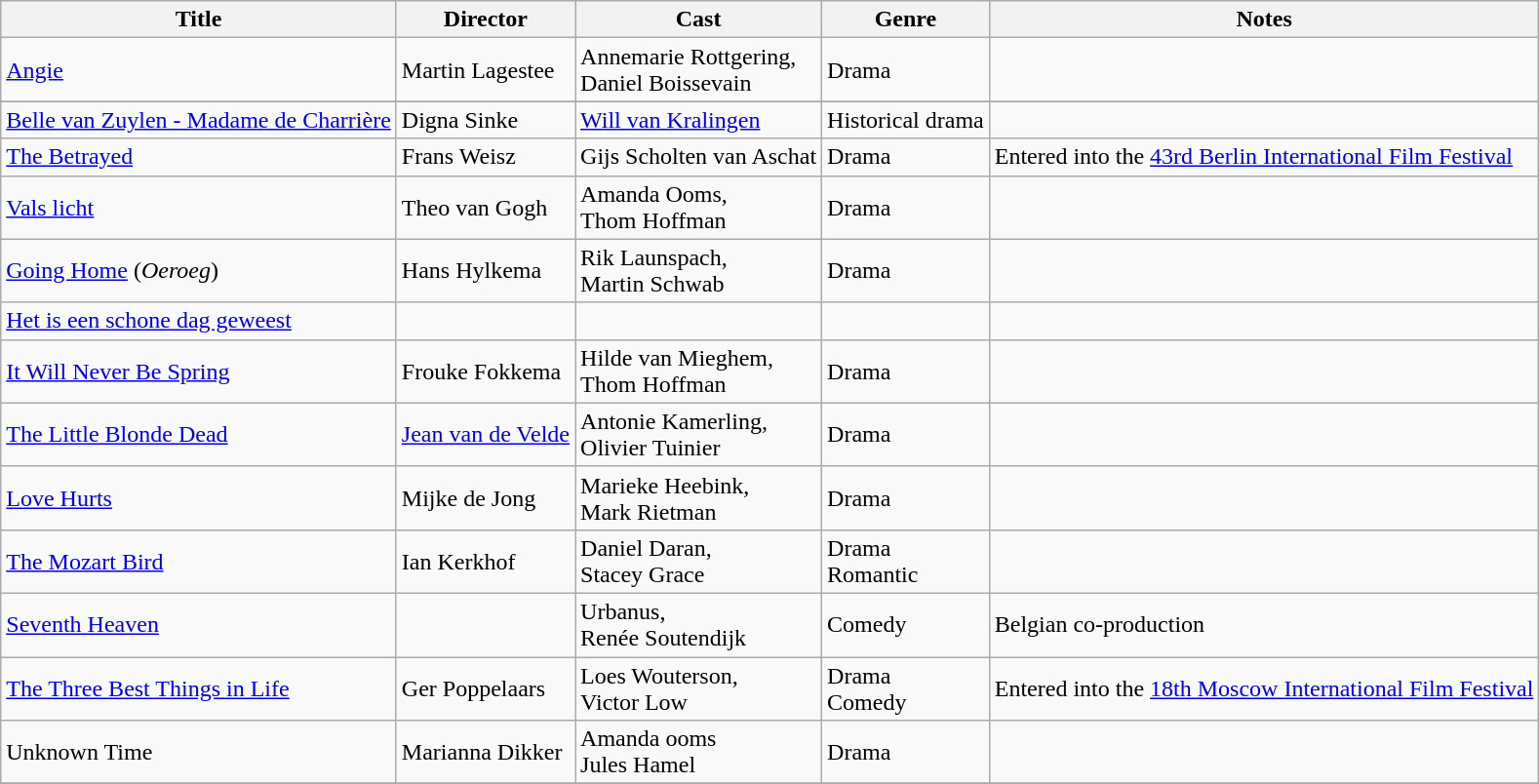<table class="wikitable">
<tr>
<th>Title</th>
<th>Director</th>
<th>Cast</th>
<th>Genre</th>
<th>Notes</th>
</tr>
<tr>
<td><a href='#'>Angie</a></td>
<td>Martin Lagestee</td>
<td>Annemarie Rottgering,<br>Daniel Boissevain</td>
<td>Drama</td>
<td></td>
</tr>
<tr>
</tr>
<tr>
<td><a href='#'>Belle van Zuylen - Madame de Charrière</a></td>
<td>Digna Sinke</td>
<td><a href='#'>Will van Kralingen</a></td>
<td>Historical drama</td>
<td></td>
</tr>
<tr>
<td><a href='#'>The Betrayed</a></td>
<td>Frans Weisz</td>
<td>Gijs Scholten van Aschat</td>
<td>Drama</td>
<td>Entered into the <a href='#'>43rd Berlin International Film Festival</a></td>
</tr>
<tr>
<td><a href='#'>Vals licht</a></td>
<td>Theo van Gogh</td>
<td>Amanda Ooms,<br>Thom Hoffman</td>
<td>Drama</td>
<td></td>
</tr>
<tr>
<td><a href='#'>Going Home</a> (<em>Oeroeg</em>)</td>
<td>Hans Hylkema</td>
<td>Rik Launspach,<br>Martin Schwab</td>
<td>Drama</td>
<td></td>
</tr>
<tr>
<td><a href='#'>Het is een schone dag geweest</a></td>
<td></td>
<td></td>
<td></td>
<td></td>
</tr>
<tr>
<td><a href='#'>It Will Never Be Spring</a></td>
<td>Frouke Fokkema</td>
<td>Hilde van Mieghem,<br>Thom Hoffman</td>
<td>Drama</td>
<td></td>
</tr>
<tr>
<td><a href='#'>The Little Blonde Dead</a></td>
<td><a href='#'>Jean van de Velde</a></td>
<td>Antonie Kamerling,<br>Olivier Tuinier</td>
<td>Drama</td>
<td></td>
</tr>
<tr>
<td><a href='#'>Love Hurts</a></td>
<td>Mijke de Jong</td>
<td>Marieke Heebink,<br>Mark Rietman</td>
<td>Drama</td>
<td></td>
</tr>
<tr>
<td><a href='#'>The Mozart Bird</a></td>
<td>Ian Kerkhof</td>
<td>Daniel Daran,<br>Stacey Grace</td>
<td>Drama<br>Romantic</td>
<td></td>
</tr>
<tr>
<td><a href='#'>Seventh Heaven</a></td>
<td></td>
<td>Urbanus,<br>Renée Soutendijk</td>
<td>Comedy</td>
<td>Belgian co-production</td>
</tr>
<tr>
<td><a href='#'>The Three Best Things in Life</a></td>
<td>Ger Poppelaars</td>
<td>Loes Wouterson,<br>Victor Low</td>
<td>Drama<br>Comedy</td>
<td>Entered into the <a href='#'>18th Moscow International Film Festival</a></td>
</tr>
<tr>
<td>Unknown Time</td>
<td>Marianna Dikker</td>
<td>Amanda ooms<br>Jules Hamel</td>
<td>Drama</td>
<td></td>
</tr>
<tr>
</tr>
</table>
